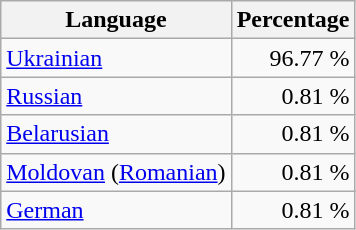<table class="wikitable">
<tr>
<th>Language</th>
<th>Percentage</th>
</tr>
<tr>
<td><a href='#'>Ukrainian</a></td>
<td align="right">96.77 %</td>
</tr>
<tr>
<td><a href='#'>Russian</a></td>
<td align="right">0.81 %</td>
</tr>
<tr>
<td><a href='#'>Belarusian</a></td>
<td align="right">0.81 %</td>
</tr>
<tr>
<td><a href='#'>Moldovan</a> (<a href='#'>Romanian</a>)</td>
<td align="right">0.81 %</td>
</tr>
<tr>
<td><a href='#'>German</a></td>
<td align="right">0.81 %</td>
</tr>
</table>
